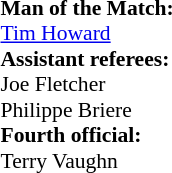<table style="width:100%; font-size:90%;">
<tr>
<td><br><strong>Man of the Match:</strong>
<br> <a href='#'>Tim Howard</a><br><strong>Assistant referees:</strong>
<br> Joe Fletcher
<br> Philippe Briere
<br><strong>Fourth official:</strong>
<br> Terry Vaughn</td>
</tr>
</table>
